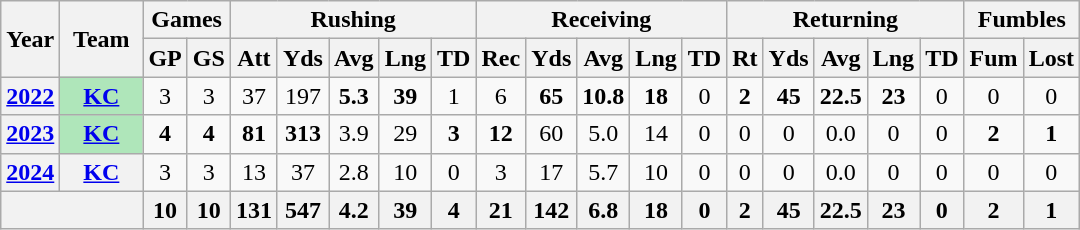<table class="wikitable" style="text-align:center;">
<tr>
<th rowspan="2">Year</th>
<th rowspan="2">Team</th>
<th colspan="2">Games</th>
<th colspan="5">Rushing</th>
<th colspan="5">Receiving</th>
<th colspan="5">Returning</th>
<th colspan="2">Fumbles</th>
</tr>
<tr>
<th>GP</th>
<th>GS</th>
<th>Att</th>
<th>Yds</th>
<th>Avg</th>
<th>Lng</th>
<th>TD</th>
<th>Rec</th>
<th>Yds</th>
<th>Avg</th>
<th>Lng</th>
<th>TD</th>
<th>Rt</th>
<th>Yds</th>
<th>Avg</th>
<th>Lng</th>
<th>TD</th>
<th>Fum</th>
<th>Lost</th>
</tr>
<tr>
<th><a href='#'>2022</a></th>
<th style="background:#afe6ba; width:3em;"><a href='#'>KC</a></th>
<td>3</td>
<td>3</td>
<td>37</td>
<td>197</td>
<td><strong>5.3</strong></td>
<td><strong>39</strong></td>
<td>1</td>
<td>6</td>
<td><strong>65</strong></td>
<td><strong>10.8</strong></td>
<td><strong>18</strong></td>
<td>0</td>
<td><strong>2</strong></td>
<td><strong>45</strong></td>
<td><strong>22.5</strong></td>
<td><strong>23</strong></td>
<td>0</td>
<td>0</td>
<td>0</td>
</tr>
<tr>
<th><a href='#'>2023</a></th>
<th style="background:#afe6ba; width:3em;"><a href='#'>KC</a></th>
<td><strong>4</strong></td>
<td><strong>4</strong></td>
<td><strong>81</strong></td>
<td><strong>313</strong></td>
<td>3.9</td>
<td>29</td>
<td><strong>3</strong></td>
<td><strong>12</strong></td>
<td>60</td>
<td>5.0</td>
<td>14</td>
<td>0</td>
<td>0</td>
<td>0</td>
<td>0.0</td>
<td>0</td>
<td>0</td>
<td><strong>2</strong></td>
<td><strong>1</strong></td>
</tr>
<tr>
<th><a href='#'>2024</a></th>
<th><a href='#'>KC</a></th>
<td>3</td>
<td>3</td>
<td>13</td>
<td>37</td>
<td>2.8</td>
<td>10</td>
<td>0</td>
<td>3</td>
<td>17</td>
<td>5.7</td>
<td>10</td>
<td>0</td>
<td>0</td>
<td>0</td>
<td>0.0</td>
<td>0</td>
<td>0</td>
<td>0</td>
<td>0</td>
</tr>
<tr>
<th colspan="2"></th>
<th>10</th>
<th>10</th>
<th>131</th>
<th>547</th>
<th>4.2</th>
<th>39</th>
<th>4</th>
<th>21</th>
<th>142</th>
<th>6.8</th>
<th>18</th>
<th>0</th>
<th>2</th>
<th>45</th>
<th>22.5</th>
<th>23</th>
<th>0</th>
<th>2</th>
<th>1</th>
</tr>
</table>
